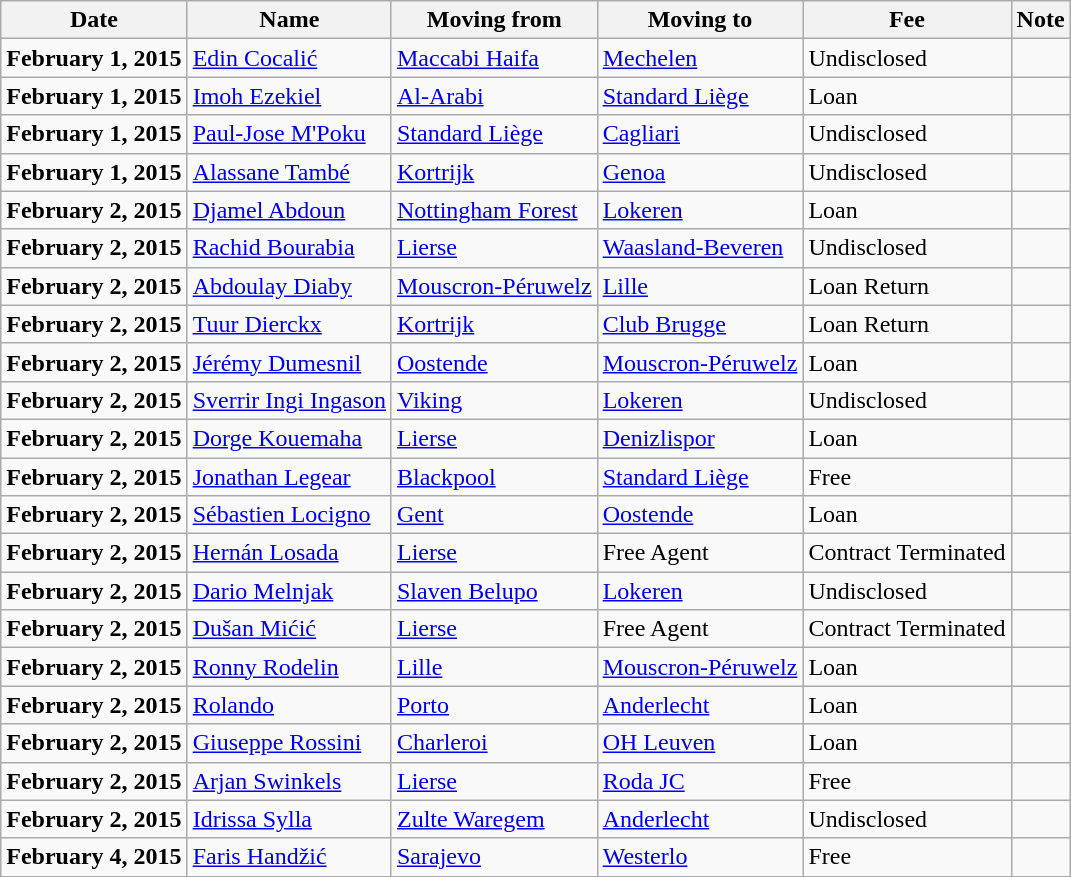<table class="wikitable sortable">
<tr>
<th>Date</th>
<th>Name</th>
<th>Moving from</th>
<th>Moving to</th>
<th>Fee</th>
<th>Note</th>
</tr>
<tr>
<td><strong>February 1, 2015</strong></td>
<td> <a href='#'>Edin Cocalić</a></td>
<td> <a href='#'>Maccabi Haifa</a></td>
<td> <a href='#'>Mechelen</a></td>
<td>Undisclosed </td>
<td></td>
</tr>
<tr>
<td><strong>February 1, 2015</strong></td>
<td> <a href='#'>Imoh Ezekiel</a></td>
<td> <a href='#'>Al-Arabi</a></td>
<td> <a href='#'>Standard Liège</a></td>
<td>Loan </td>
<td></td>
</tr>
<tr>
<td><strong>February 1, 2015</strong></td>
<td> <a href='#'>Paul-Jose M'Poku</a></td>
<td> <a href='#'>Standard Liège</a></td>
<td> <a href='#'>Cagliari</a></td>
<td>Undisclosed </td>
<td></td>
</tr>
<tr>
<td><strong>February 1, 2015</strong></td>
<td> <a href='#'>Alassane També</a></td>
<td> <a href='#'>Kortrijk</a></td>
<td> <a href='#'>Genoa</a></td>
<td>Undisclosed </td>
<td></td>
</tr>
<tr>
<td><strong>February 2, 2015</strong></td>
<td> <a href='#'>Djamel Abdoun</a></td>
<td> <a href='#'>Nottingham Forest</a></td>
<td> <a href='#'>Lokeren</a></td>
<td>Loan </td>
<td></td>
</tr>
<tr>
<td><strong>February 2, 2015</strong></td>
<td> <a href='#'>Rachid Bourabia</a></td>
<td> <a href='#'>Lierse</a></td>
<td> <a href='#'>Waasland-Beveren</a></td>
<td>Undisclosed </td>
<td></td>
</tr>
<tr>
<td><strong>February 2, 2015</strong></td>
<td> <a href='#'>Abdoulay Diaby</a></td>
<td> <a href='#'>Mouscron-Péruwelz</a></td>
<td> <a href='#'>Lille</a></td>
<td>Loan Return </td>
<td></td>
</tr>
<tr>
<td><strong>February 2, 2015</strong></td>
<td> <a href='#'>Tuur Dierckx</a></td>
<td> <a href='#'>Kortrijk</a></td>
<td> <a href='#'>Club Brugge</a></td>
<td>Loan Return </td>
<td></td>
</tr>
<tr>
<td><strong>February 2, 2015</strong></td>
<td> <a href='#'>Jérémy Dumesnil</a></td>
<td> <a href='#'>Oostende</a></td>
<td> <a href='#'>Mouscron-Péruwelz</a></td>
<td>Loan </td>
<td></td>
</tr>
<tr>
<td><strong>February 2, 2015</strong></td>
<td> <a href='#'>Sverrir Ingi Ingason</a></td>
<td> <a href='#'>Viking</a></td>
<td> <a href='#'>Lokeren</a></td>
<td>Undisclosed </td>
<td></td>
</tr>
<tr>
<td><strong>February 2, 2015</strong></td>
<td> <a href='#'>Dorge Kouemaha</a></td>
<td> <a href='#'>Lierse</a></td>
<td> <a href='#'>Denizlispor</a></td>
<td>Loan </td>
<td></td>
</tr>
<tr>
<td><strong>February 2, 2015</strong></td>
<td> <a href='#'>Jonathan Legear</a></td>
<td> <a href='#'>Blackpool</a></td>
<td> <a href='#'>Standard Liège</a></td>
<td>Free </td>
<td></td>
</tr>
<tr>
<td><strong>February 2, 2015</strong></td>
<td> <a href='#'>Sébastien Locigno</a></td>
<td> <a href='#'>Gent</a></td>
<td> <a href='#'>Oostende</a></td>
<td>Loan </td>
<td></td>
</tr>
<tr>
<td><strong>February 2, 2015</strong></td>
<td> <a href='#'>Hernán Losada</a></td>
<td> <a href='#'>Lierse</a></td>
<td>Free Agent</td>
<td>Contract Terminated </td>
<td></td>
</tr>
<tr>
<td><strong>February 2, 2015</strong></td>
<td> <a href='#'>Dario Melnjak</a></td>
<td> <a href='#'>Slaven Belupo</a></td>
<td> <a href='#'>Lokeren</a></td>
<td>Undisclosed </td>
<td></td>
</tr>
<tr>
<td><strong>February 2, 2015</strong></td>
<td> <a href='#'>Dušan Mićić</a></td>
<td> <a href='#'>Lierse</a></td>
<td>Free Agent</td>
<td>Contract Terminated </td>
<td></td>
</tr>
<tr>
<td><strong>February 2, 2015</strong></td>
<td> <a href='#'>Ronny Rodelin</a></td>
<td> <a href='#'>Lille</a></td>
<td> <a href='#'>Mouscron-Péruwelz</a></td>
<td>Loan </td>
<td></td>
</tr>
<tr>
<td><strong>February 2, 2015</strong></td>
<td> <a href='#'>Rolando</a></td>
<td> <a href='#'>Porto</a></td>
<td> <a href='#'>Anderlecht</a></td>
<td>Loan </td>
<td></td>
</tr>
<tr>
<td><strong>February 2, 2015</strong></td>
<td> <a href='#'>Giuseppe Rossini</a></td>
<td> <a href='#'>Charleroi</a></td>
<td> <a href='#'>OH Leuven</a></td>
<td>Loan </td>
<td></td>
</tr>
<tr>
<td><strong>February 2, 2015</strong></td>
<td> <a href='#'>Arjan Swinkels</a></td>
<td> <a href='#'>Lierse</a></td>
<td> <a href='#'>Roda JC</a></td>
<td>Free </td>
<td></td>
</tr>
<tr>
<td><strong>February 2, 2015</strong></td>
<td> <a href='#'>Idrissa Sylla</a></td>
<td> <a href='#'>Zulte Waregem</a></td>
<td> <a href='#'>Anderlecht</a></td>
<td>Undisclosed </td>
<td></td>
</tr>
<tr>
<td><strong>February 4, 2015</strong></td>
<td> <a href='#'>Faris Handžić</a></td>
<td> <a href='#'>Sarajevo</a></td>
<td> <a href='#'>Westerlo</a></td>
<td>Free </td>
<td></td>
</tr>
</table>
